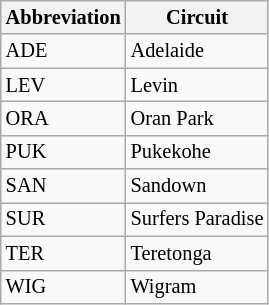<table class="wikitable" align="center" style="font-size: 85%">
<tr align="center">
<th>Abbreviation</th>
<th>Circuit</th>
</tr>
<tr>
<td>ADE</td>
<td>Adelaide</td>
</tr>
<tr>
<td>LEV</td>
<td>Levin</td>
</tr>
<tr>
<td>ORA</td>
<td>Oran Park</td>
</tr>
<tr>
<td>PUK</td>
<td>Pukekohe</td>
</tr>
<tr>
<td>SAN</td>
<td>Sandown</td>
</tr>
<tr>
<td>SUR</td>
<td>Surfers Paradise</td>
</tr>
<tr>
<td>TER</td>
<td>Teretonga</td>
</tr>
<tr>
<td>WIG</td>
<td>Wigram</td>
</tr>
</table>
